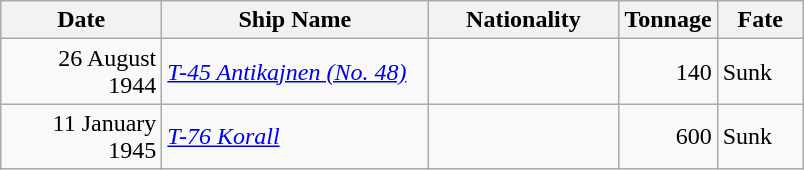<table class="wikitable sortable">
<tr>
<th width="100px">Date</th>
<th width="170px">Ship Name</th>
<th width="120px">Nationality</th>
<th width="25px">Tonnage</th>
<th width="50px">Fate</th>
</tr>
<tr>
<td align="right">26 August 1944</td>
<td align="left"><a href='#'><em>T-45 Antikajnen (No. 48)</em></a></td>
<td align="left"></td>
<td align="right">140</td>
<td align="left">Sunk</td>
</tr>
<tr>
<td align="right">11 January 1945</td>
<td align="left"><a href='#'><em>T-76 Korall</em></a></td>
<td align="left"></td>
<td align="right">600</td>
<td align="left">Sunk</td>
</tr>
</table>
